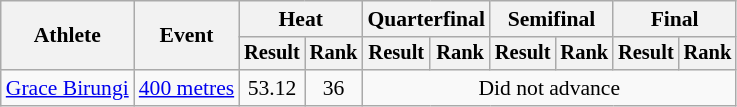<table class="wikitable" style="font-size:90%">
<tr>
<th rowspan="2">Athlete</th>
<th rowspan="2">Event</th>
<th colspan="2">Heat</th>
<th colspan="2">Quarterfinal</th>
<th colspan="2">Semifinal</th>
<th colspan="2">Final</th>
</tr>
<tr style="font-size:95%">
<th>Result</th>
<th>Rank</th>
<th>Result</th>
<th>Rank</th>
<th>Result</th>
<th>Rank</th>
<th>Result</th>
<th>Rank</th>
</tr>
<tr align=center>
<td align=left><a href='#'>Grace Birungi</a></td>
<td><a href='#'>400 metres</a></td>
<td align=center>53.12</td>
<td align=center>36</td>
<td align=center colspan=6>Did not advance</td>
</tr>
</table>
